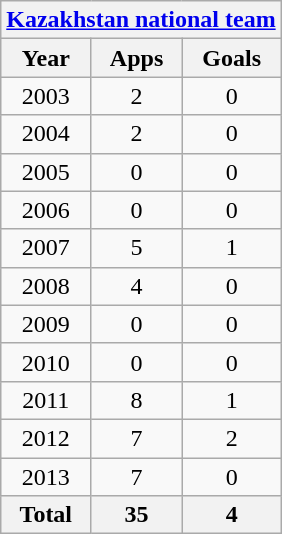<table class="wikitable" style="text-align:center">
<tr>
<th colspan=3><a href='#'>Kazakhstan national team</a></th>
</tr>
<tr>
<th>Year</th>
<th>Apps</th>
<th>Goals</th>
</tr>
<tr>
<td>2003</td>
<td>2</td>
<td>0</td>
</tr>
<tr>
<td>2004</td>
<td>2</td>
<td>0</td>
</tr>
<tr>
<td>2005</td>
<td>0</td>
<td>0</td>
</tr>
<tr>
<td>2006</td>
<td>0</td>
<td>0</td>
</tr>
<tr>
<td>2007</td>
<td>5</td>
<td>1</td>
</tr>
<tr>
<td>2008</td>
<td>4</td>
<td>0</td>
</tr>
<tr>
<td>2009</td>
<td>0</td>
<td>0</td>
</tr>
<tr>
<td>2010</td>
<td>0</td>
<td>0</td>
</tr>
<tr>
<td>2011</td>
<td>8</td>
<td>1</td>
</tr>
<tr>
<td>2012</td>
<td>7</td>
<td>2</td>
</tr>
<tr>
<td>2013</td>
<td>7</td>
<td>0</td>
</tr>
<tr>
<th>Total</th>
<th>35</th>
<th>4</th>
</tr>
</table>
